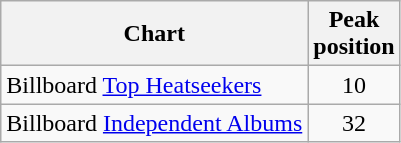<table class="wikitable">
<tr>
<th align="left">Chart</th>
<th align="left">Peak<br>position</th>
</tr>
<tr>
<td align="left">Billboard <a href='#'>Top Heatseekers</a></td>
<td style="text-align:center;">10</td>
</tr>
<tr>
<td align="left">Billboard <a href='#'>Independent Albums</a></td>
<td style="text-align:center;">32</td>
</tr>
</table>
